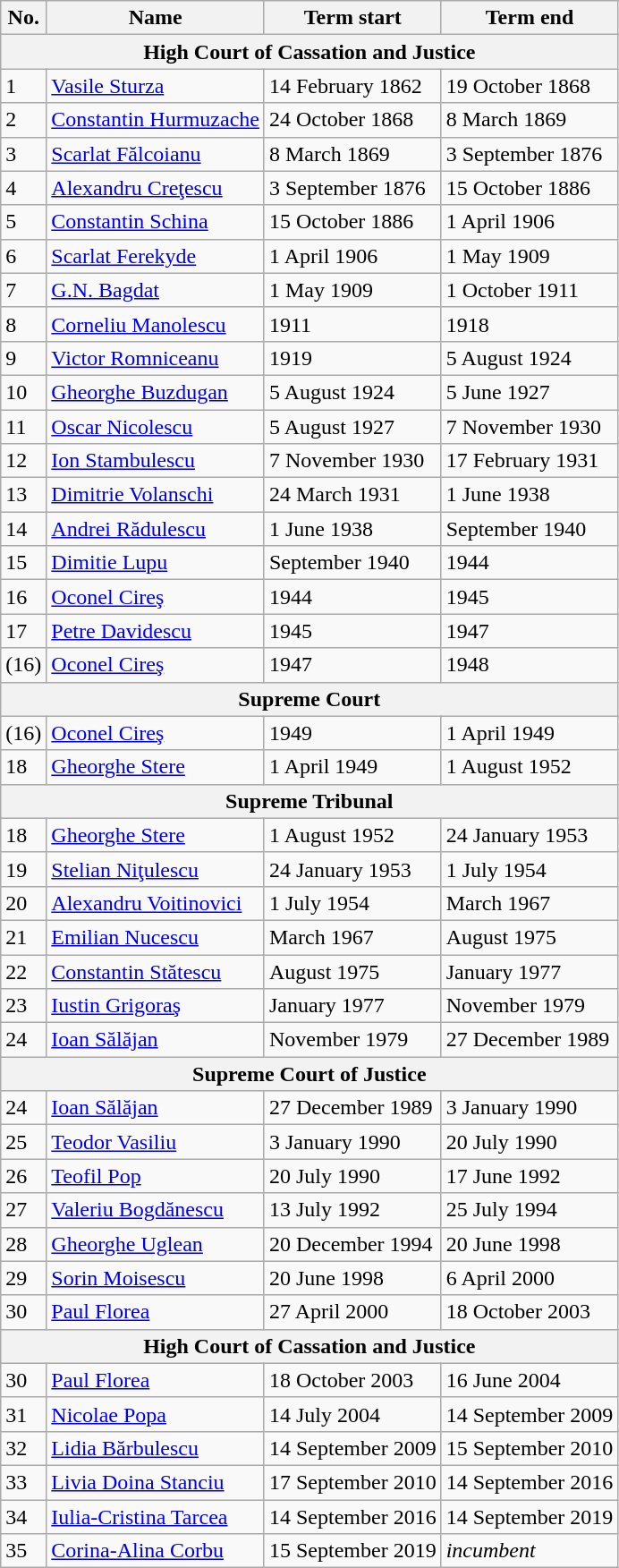<table class=wikitable>
<tr>
<th>No.</th>
<th>Name</th>
<th>Term start</th>
<th>Term end</th>
</tr>
<tr>
<th colspan=4>High Court of Cassation and Justice</th>
</tr>
<tr>
<td>1</td>
<td><a href='#'>Vasile Sturza</a></td>
<td>14 February 1862</td>
<td>19 October 1868</td>
</tr>
<tr>
<td>2</td>
<td><a href='#'>Constantin Hurmuzache</a></td>
<td>24 October 1868</td>
<td>8 March 1869</td>
</tr>
<tr>
<td>3</td>
<td><a href='#'>Scarlat Fălcoianu</a></td>
<td>8 March 1869</td>
<td>3 September 1876</td>
</tr>
<tr>
<td>4</td>
<td><a href='#'>Alexandru Creţescu</a></td>
<td>3 September 1876</td>
<td>15 October 1886</td>
</tr>
<tr>
<td>5</td>
<td><a href='#'>Constantin Schina</a></td>
<td>15 October 1886</td>
<td>1 April 1906</td>
</tr>
<tr>
<td>6</td>
<td><a href='#'>Scarlat Ferekyde</a></td>
<td>1 April 1906</td>
<td>1 May 1909</td>
</tr>
<tr>
<td>7</td>
<td><a href='#'>G.N. Bagdat</a></td>
<td>1 May 1909</td>
<td>1 October 1911</td>
</tr>
<tr>
<td>8</td>
<td><a href='#'>Corneliu Manolescu</a></td>
<td>1911</td>
<td>1918</td>
</tr>
<tr>
<td>9</td>
<td><a href='#'>Victor Romniceanu</a></td>
<td>1919</td>
<td>5 August 1924</td>
</tr>
<tr>
<td>10</td>
<td><a href='#'>Gheorghe Buzdugan</a></td>
<td>5 August 1924</td>
<td>5 June 1927</td>
</tr>
<tr>
<td>11</td>
<td><a href='#'>Oscar Nicolescu</a></td>
<td>5 August 1927</td>
<td>7 November 1930</td>
</tr>
<tr>
<td>12</td>
<td><a href='#'>Ion Stambulescu</a></td>
<td>7 November 1930</td>
<td>17 February 1931</td>
</tr>
<tr>
<td>13</td>
<td><a href='#'>Dimitrie Volanschi</a></td>
<td>24 March 1931</td>
<td>1 June 1938</td>
</tr>
<tr>
<td>14</td>
<td><a href='#'>Andrei Rădulescu</a></td>
<td>1 June 1938</td>
<td>September 1940</td>
</tr>
<tr>
<td>15</td>
<td><a href='#'>Dimitie Lupu</a></td>
<td>September 1940</td>
<td>1944</td>
</tr>
<tr>
<td>16</td>
<td><a href='#'>Oconel Cireş</a></td>
<td>1944</td>
<td>1945</td>
</tr>
<tr>
<td>17</td>
<td><a href='#'>Petre Davidescu</a></td>
<td>1945</td>
<td>1947</td>
</tr>
<tr>
<td>(16)</td>
<td><a href='#'>Oconel Cireş</a></td>
<td>1947</td>
<td>1948</td>
</tr>
<tr>
<th Colspan=4>Supreme Court</th>
</tr>
<tr>
<td>(16)</td>
<td><a href='#'>Oconel Cireş</a></td>
<td>1949</td>
<td>1 April 1949</td>
</tr>
<tr>
<td>18</td>
<td><a href='#'>Gheorghe Stere</a></td>
<td>1 April 1949</td>
<td>1 August 1952</td>
</tr>
<tr>
<th Colspan=4>Supreme Tribunal</th>
</tr>
<tr>
<td>18</td>
<td><a href='#'>Gheorghe Stere</a></td>
<td>1 August 1952</td>
<td>24 January 1953</td>
</tr>
<tr>
<td>19</td>
<td><a href='#'>Stelian Niţulescu</a></td>
<td>24 January 1953</td>
<td>1 July 1954</td>
</tr>
<tr>
<td>20</td>
<td><a href='#'>Alexandru Voitinovici</a></td>
<td>1 July 1954</td>
<td>March 1967</td>
</tr>
<tr>
<td>21</td>
<td><a href='#'>Emilian Nucescu</a></td>
<td>March 1967</td>
<td>August 1975</td>
</tr>
<tr>
<td>22</td>
<td><a href='#'>Constantin Stătescu</a></td>
<td>August 1975</td>
<td>January 1977</td>
</tr>
<tr>
<td>23</td>
<td><a href='#'>Iustin Grigoraş</a></td>
<td>January 1977</td>
<td>November 1979</td>
</tr>
<tr>
<td>24</td>
<td><a href='#'>Ioan Sălăjan</a></td>
<td>November 1979</td>
<td>27 December 1989</td>
</tr>
<tr>
<th Colspan=4>Supreme Court of Justice</th>
</tr>
<tr>
<td>24</td>
<td><a href='#'>Ioan Sălăjan</a></td>
<td>27 December 1989</td>
<td>3 January 1990</td>
</tr>
<tr>
<td>25</td>
<td><a href='#'>Teodor Vasiliu</a></td>
<td>3 January 1990</td>
<td>20 July 1990</td>
</tr>
<tr>
<td>26</td>
<td><a href='#'>Teofil Pop</a></td>
<td>20 July 1990</td>
<td>17 June 1992</td>
</tr>
<tr>
<td>27</td>
<td><a href='#'>Valeriu Bogdănescu</a></td>
<td>13 July 1992</td>
<td>25 July 1994</td>
</tr>
<tr>
<td>28</td>
<td><a href='#'>Gheorghe Uglean</a></td>
<td>20 December 1994</td>
<td>20 June 1998</td>
</tr>
<tr>
<td>29</td>
<td><a href='#'>Sorin Moisescu</a></td>
<td>20 June 1998</td>
<td>6 April 2000</td>
</tr>
<tr>
<td>30</td>
<td><a href='#'>Paul Florea</a></td>
<td>27 April 2000</td>
<td>18 October 2003</td>
</tr>
<tr>
<th colspan=4>High Court of Cassation and Justice</th>
</tr>
<tr>
<td>30</td>
<td><a href='#'>Paul Florea</a></td>
<td>18 October 2003</td>
<td>16 June 2004</td>
</tr>
<tr>
<td>31</td>
<td><a href='#'>Nicolae Popa</a></td>
<td>14 July 2004</td>
<td>14 September 2009</td>
</tr>
<tr>
<td>32</td>
<td><a href='#'>Lidia Bărbulescu</a></td>
<td>14 September 2009</td>
<td>15 September 2010</td>
</tr>
<tr>
<td>33</td>
<td><a href='#'>Livia Doina Stanciu</a></td>
<td>17 September 2010</td>
<td>14 September 2016</td>
</tr>
<tr>
<td>34</td>
<td><a href='#'>Iulia-Cristina Tarcea</a></td>
<td>14 September 2016</td>
<td>14 September 2019</td>
</tr>
<tr>
<td>35</td>
<td><a href='#'>Corina-Alina Corbu</a></td>
<td>15 September 2019</td>
<td><em>incumbent</em></td>
</tr>
</table>
